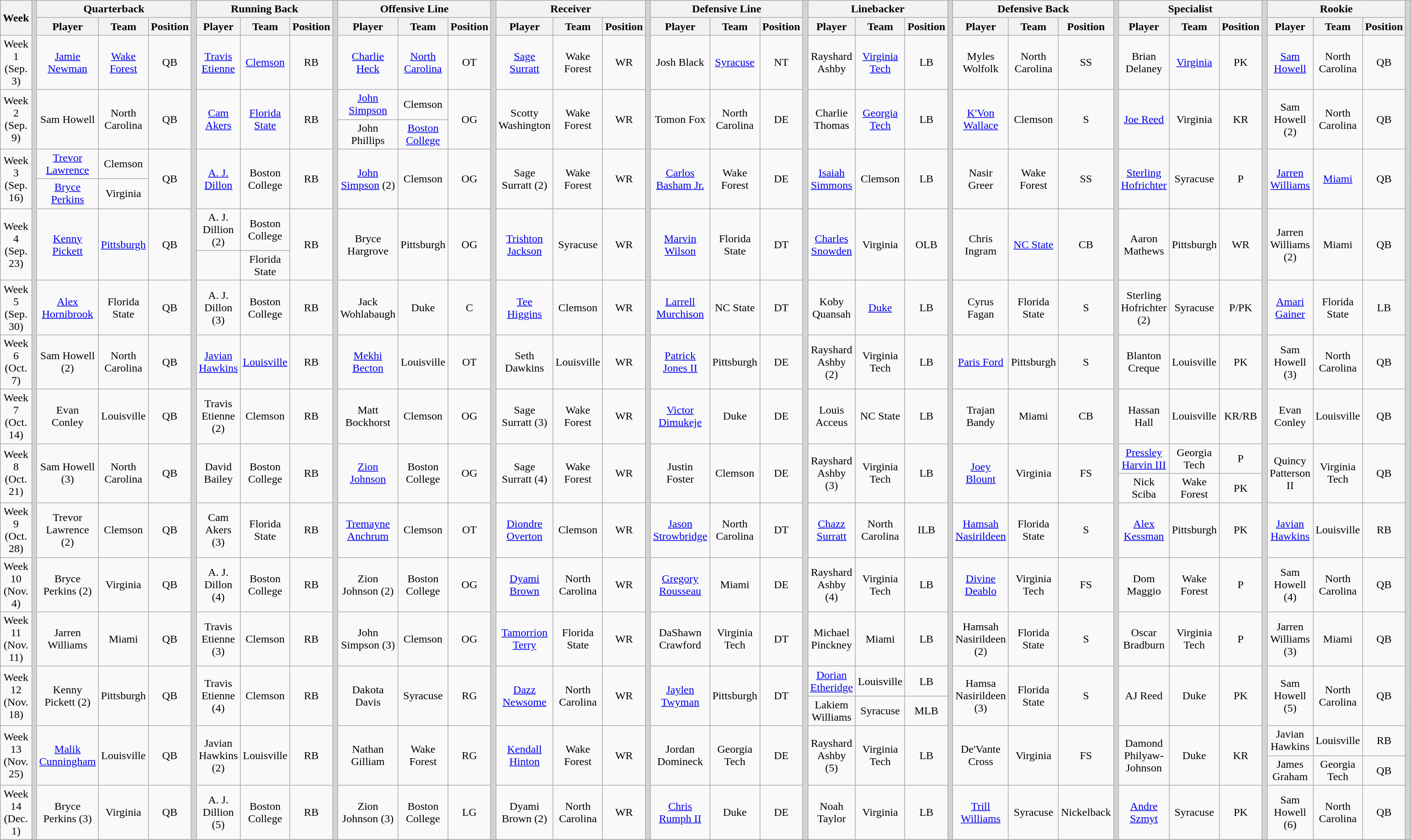<table class="wikitable" border="1" style="text-align: center;">
<tr>
<th rowspan="2">Week</th>
<th rowSpan="22" style="background-color:lightgrey;"></th>
<th colspan="3">Quarterback</th>
<th rowSpan="22" style="background-color:lightgrey;"></th>
<th colspan="3">Running Back</th>
<th rowSpan="22" style="background-color:lightgrey;"></th>
<th colspan="3">Offensive Line</th>
<th rowSpan="22" style="background-color:lightgrey;"></th>
<th colspan="3">Receiver</th>
<th rowSpan="22" style="background-color:lightgrey;"></th>
<th colspan="3">Defensive Line</th>
<th rowSpan="22" style="background-color:lightgrey;"></th>
<th colspan="3">Linebacker</th>
<th rowSpan="22" style="background-color:lightgrey;"></th>
<th colspan="3">Defensive Back</th>
<th rowSpan="22" style="background-color:lightgrey;"></th>
<th colspan="3">Specialist</th>
<th rowSpan="22" style="background-color:lightgrey;"></th>
<th colspan="3">Rookie</th>
<th rowSpan="22" style="background-color:lightgrey;"></th>
</tr>
<tr>
<th>Player</th>
<th>Team</th>
<th>Position</th>
<th>Player</th>
<th>Team</th>
<th>Position</th>
<th>Player</th>
<th>Team</th>
<th>Position</th>
<th>Player</th>
<th>Team</th>
<th>Position</th>
<th>Player</th>
<th>Team</th>
<th>Position</th>
<th>Player</th>
<th>Team</th>
<th>Position</th>
<th>Player</th>
<th>Team</th>
<th>Position</th>
<th>Player</th>
<th>Team</th>
<th>Position</th>
<th>Player</th>
<th>Team</th>
<th>Position</th>
</tr>
<tr>
<td>Week 1 (Sep. 3)</td>
<td><a href='#'>Jamie Newman</a></td>
<td><a href='#'>Wake Forest</a></td>
<td>QB</td>
<td><a href='#'>Travis Etienne</a></td>
<td><a href='#'>Clemson</a></td>
<td>RB</td>
<td><a href='#'>Charlie Heck</a></td>
<td><a href='#'>North Carolina</a></td>
<td>OT</td>
<td><a href='#'>Sage Surratt</a></td>
<td>Wake Forest</td>
<td>WR</td>
<td>Josh Black</td>
<td><a href='#'>Syracuse</a></td>
<td>NT</td>
<td>Rayshard Ashby</td>
<td><a href='#'>Virginia Tech</a></td>
<td>LB</td>
<td>Myles Wolfolk</td>
<td>North Carolina</td>
<td>SS</td>
<td>Brian Delaney</td>
<td><a href='#'>Virginia</a></td>
<td>PK</td>
<td><a href='#'>Sam Howell</a></td>
<td>North Carolina</td>
<td>QB</td>
</tr>
<tr>
<td rowspan=2>Week 2 (Sep. 9)</td>
<td rowspan=2>Sam Howell</td>
<td rowspan=2>North Carolina</td>
<td rowspan=2>QB</td>
<td rowspan=2><a href='#'>Cam Akers</a></td>
<td rowspan=2><a href='#'>Florida State</a></td>
<td rowspan=2>RB</td>
<td><a href='#'>John Simpson</a></td>
<td>Clemson</td>
<td rowspan=2>OG</td>
<td rowspan=2>Scotty Washington</td>
<td rowspan=2>Wake Forest</td>
<td rowspan=2>WR</td>
<td rowspan=2>Tomon Fox</td>
<td rowspan=2>North Carolina</td>
<td rowspan=2>DE</td>
<td rowspan=2>Charlie Thomas</td>
<td rowspan=2><a href='#'>Georgia Tech</a></td>
<td rowspan=2>LB</td>
<td rowspan=2><a href='#'>K'Von Wallace</a></td>
<td rowspan=2>Clemson</td>
<td rowspan=2>S</td>
<td rowspan=2><a href='#'>Joe Reed</a></td>
<td rowspan=2>Virginia</td>
<td rowspan=2>KR</td>
<td rowspan=2>Sam Howell (2)</td>
<td rowspan=2>North Carolina</td>
<td rowspan=2>QB</td>
</tr>
<tr>
<td>John Phillips</td>
<td><a href='#'>Boston College</a></td>
</tr>
<tr>
<td rowspan=2>Week 3 (Sep. 16)</td>
<td><a href='#'>Trevor Lawrence</a></td>
<td>Clemson</td>
<td rowspan=2>QB</td>
<td rowspan=2><a href='#'>A. J. Dillon</a></td>
<td rowspan=2>Boston College</td>
<td rowspan=2>RB</td>
<td rowspan=2><a href='#'>John Simpson</a> (2)</td>
<td rowspan=2>Clemson</td>
<td rowspan=2>OG</td>
<td rowspan=2>Sage Surratt (2)</td>
<td rowspan=2>Wake Forest</td>
<td rowspan=2>WR</td>
<td rowspan=2><a href='#'>Carlos Basham Jr.</a></td>
<td rowspan=2>Wake Forest</td>
<td rowspan=2>DE</td>
<td rowspan=2><a href='#'>Isaiah Simmons</a></td>
<td rowspan=2>Clemson</td>
<td rowspan=2>LB</td>
<td rowspan=2>Nasir Greer</td>
<td rowspan=2>Wake Forest</td>
<td rowspan=2>SS</td>
<td rowspan=2><a href='#'>Sterling Hofrichter</a></td>
<td rowspan=2>Syracuse</td>
<td rowspan=2>P</td>
<td rowspan=2><a href='#'>Jarren Williams</a></td>
<td rowspan=2><a href='#'>Miami</a></td>
<td rowspan=2>QB</td>
</tr>
<tr>
<td><a href='#'>Bryce Perkins</a></td>
<td>Virginia</td>
</tr>
<tr>
<td rowspan=2>Week 4 (Sep. 23)</td>
<td rowspan=2><a href='#'>Kenny Pickett</a></td>
<td rowspan=2><a href='#'>Pittsburgh</a></td>
<td rowspan=2>QB</td>
<td>A. J. Dillion (2)</td>
<td>Boston College</td>
<td rowspan=2>RB</td>
<td rowspan=2>Bryce Hargrove</td>
<td rowspan=2>Pittsburgh</td>
<td rowspan=2>OG</td>
<td rowspan=2><a href='#'>Trishton Jackson</a></td>
<td rowspan=2>Syracuse</td>
<td rowspan=2>WR</td>
<td rowspan=2><a href='#'>Marvin Wilson</a></td>
<td rowspan=2>Florida State</td>
<td rowspan=2>DT</td>
<td rowspan=2><a href='#'>Charles Snowden</a></td>
<td rowspan=2>Virginia</td>
<td rowspan=2>OLB</td>
<td rowspan=2>Chris Ingram</td>
<td rowspan=2><a href='#'>NC State</a></td>
<td rowspan=2>CB</td>
<td rowspan=2>Aaron Mathews</td>
<td rowspan=2>Pittsburgh</td>
<td rowspan=2>WR</td>
<td rowspan=2>Jarren Williams (2)</td>
<td rowspan=2>Miami</td>
<td rowspan=2>QB</td>
</tr>
<tr>
<td></td>
<td>Florida State</td>
</tr>
<tr>
<td>Week 5 (Sep. 30)</td>
<td><a href='#'>Alex Hornibrook</a></td>
<td>Florida State</td>
<td>QB</td>
<td>A. J. Dillon (3)</td>
<td>Boston College</td>
<td>RB</td>
<td>Jack Wohlabaugh</td>
<td>Duke</td>
<td>C</td>
<td><a href='#'>Tee Higgins</a></td>
<td>Clemson</td>
<td>WR</td>
<td><a href='#'>Larrell Murchison</a></td>
<td>NC State</td>
<td>DT</td>
<td>Koby Quansah</td>
<td><a href='#'>Duke</a></td>
<td>LB</td>
<td>Cyrus Fagan</td>
<td>Florida State</td>
<td>S</td>
<td>Sterling Hofrichter (2)</td>
<td>Syracuse</td>
<td>P/PK</td>
<td><a href='#'>Amari Gainer</a></td>
<td>Florida State</td>
<td>LB</td>
</tr>
<tr>
<td>Week 6 (Oct. 7)</td>
<td>Sam Howell (2)</td>
<td>North Carolina</td>
<td>QB</td>
<td><a href='#'>Javian Hawkins</a></td>
<td><a href='#'>Louisville</a></td>
<td>RB</td>
<td><a href='#'>Mekhi Becton</a></td>
<td>Louisville</td>
<td>OT</td>
<td>Seth Dawkins</td>
<td>Louisville</td>
<td>WR</td>
<td><a href='#'>Patrick Jones II</a></td>
<td>Pittsburgh</td>
<td>DE</td>
<td>Rayshard Ashby (2)</td>
<td>Virginia Tech</td>
<td>LB</td>
<td><a href='#'>Paris Ford</a></td>
<td>Pittsburgh</td>
<td>S</td>
<td>Blanton Creque</td>
<td>Louisville</td>
<td>PK</td>
<td>Sam Howell (3)</td>
<td>North Carolina</td>
<td>QB</td>
</tr>
<tr>
<td>Week 7 (Oct. 14)</td>
<td>Evan Conley</td>
<td>Louisville</td>
<td>QB</td>
<td>Travis Etienne (2)</td>
<td>Clemson</td>
<td>RB</td>
<td>Matt Bockhorst</td>
<td>Clemson</td>
<td>OG</td>
<td>Sage Surratt (3)</td>
<td>Wake Forest</td>
<td>WR</td>
<td><a href='#'>Victor Dimukeje</a></td>
<td>Duke</td>
<td>DE</td>
<td>Louis Acceus</td>
<td>NC State</td>
<td>LB</td>
<td>Trajan Bandy</td>
<td>Miami</td>
<td>CB</td>
<td>Hassan Hall</td>
<td>Louisville</td>
<td>KR/RB</td>
<td>Evan Conley</td>
<td>Louisville</td>
<td>QB</td>
</tr>
<tr>
<td rowspan=2>Week 8 (Oct. 21)</td>
<td rowspan=2>Sam Howell (3)</td>
<td rowspan=2>North Carolina</td>
<td rowspan=2>QB</td>
<td rowspan=2>David Bailey</td>
<td rowspan=2>Boston College</td>
<td rowspan=2>RB</td>
<td rowspan=2><a href='#'>Zion Johnson</a></td>
<td rowspan=2>Boston College</td>
<td rowspan=2>OG</td>
<td rowspan=2>Sage Surratt (4)</td>
<td rowspan=2>Wake Forest</td>
<td rowspan=2>WR</td>
<td rowspan=2>Justin Foster</td>
<td rowspan=2>Clemson</td>
<td rowspan=2>DE</td>
<td rowspan=2>Rayshard Ashby (3)</td>
<td rowspan=2>Virginia Tech</td>
<td rowspan=2>LB</td>
<td rowspan=2><a href='#'>Joey Blount</a></td>
<td rowspan=2>Virginia</td>
<td rowspan=2>FS</td>
<td><a href='#'>Pressley Harvin III</a></td>
<td>Georgia Tech</td>
<td>P</td>
<td rowspan=2>Quincy Patterson II</td>
<td rowspan=2>Virginia Tech</td>
<td rowspan=2>QB</td>
</tr>
<tr>
<td>Nick Sciba</td>
<td>Wake Forest</td>
<td>PK</td>
</tr>
<tr>
<td>Week 9 (Oct. 28)</td>
<td>Trevor Lawrence (2)</td>
<td>Clemson</td>
<td>QB</td>
<td>Cam Akers (3)</td>
<td>Florida State</td>
<td>RB</td>
<td><a href='#'>Tremayne Anchrum</a></td>
<td>Clemson</td>
<td>OT</td>
<td><a href='#'>Diondre Overton</a></td>
<td>Clemson</td>
<td>WR</td>
<td><a href='#'>Jason Strowbridge</a></td>
<td>North Carolina</td>
<td>DT</td>
<td><a href='#'>Chazz Surratt</a></td>
<td>North Carolina</td>
<td>ILB</td>
<td><a href='#'>Hamsah Nasirildeen</a></td>
<td>Florida State</td>
<td>S</td>
<td><a href='#'>Alex Kessman</a></td>
<td>Pittsburgh</td>
<td>PK</td>
<td><a href='#'>Javian Hawkins</a></td>
<td>Louisville</td>
<td>RB</td>
</tr>
<tr>
<td>Week 10 (Nov. 4)</td>
<td>Bryce Perkins (2)</td>
<td>Virginia</td>
<td>QB</td>
<td>A. J. Dillon (4)</td>
<td>Boston College</td>
<td>RB</td>
<td>Zion Johnson (2)</td>
<td>Boston College</td>
<td>OG</td>
<td><a href='#'>Dyami Brown</a></td>
<td>North Carolina</td>
<td>WR</td>
<td><a href='#'>Gregory Rousseau</a></td>
<td>Miami</td>
<td>DE</td>
<td>Rayshard Ashby (4)</td>
<td>Virginia Tech</td>
<td>LB</td>
<td><a href='#'>Divine Deablo</a></td>
<td>Virginia Tech</td>
<td>FS</td>
<td>Dom Maggio</td>
<td>Wake Forest</td>
<td>P</td>
<td>Sam Howell (4)</td>
<td>North Carolina</td>
<td>QB</td>
</tr>
<tr>
<td>Week 11 (Nov. 11)</td>
<td>Jarren Williams</td>
<td>Miami</td>
<td>QB</td>
<td>Travis Etienne (3)</td>
<td>Clemson</td>
<td>RB</td>
<td>John Simpson (3)</td>
<td>Clemson</td>
<td>OG</td>
<td><a href='#'>Tamorrion Terry</a></td>
<td>Florida State</td>
<td>WR</td>
<td>DaShawn Crawford</td>
<td>Virginia Tech</td>
<td>DT</td>
<td>Michael Pinckney</td>
<td>Miami</td>
<td>LB</td>
<td>Hamsah Nasirildeen (2)</td>
<td>Florida State</td>
<td>S</td>
<td>Oscar Bradburn</td>
<td>Virginia Tech</td>
<td>P</td>
<td>Jarren Williams (3)</td>
<td>Miami</td>
<td>QB</td>
</tr>
<tr>
<td rowspan=2>Week 12 (Nov. 18)</td>
<td rowspan=2>Kenny Pickett (2)</td>
<td rowspan=2>Pittsburgh</td>
<td rowspan=2>QB</td>
<td rowspan=2>Travis Etienne (4)</td>
<td rowspan=2>Clemson</td>
<td rowspan=2>RB</td>
<td rowspan=2>Dakota Davis</td>
<td rowspan=2>Syracuse</td>
<td rowspan=2>RG</td>
<td rowspan=2><a href='#'>Dazz Newsome</a></td>
<td rowspan=2>North Carolina</td>
<td rowspan=2>WR</td>
<td rowspan=2><a href='#'>Jaylen Twyman</a></td>
<td rowspan=2>Pittsburgh</td>
<td rowspan=2>DT</td>
<td><a href='#'>Dorian Etheridge</a></td>
<td>Louisville</td>
<td>LB</td>
<td rowspan=2>Hamsa Nasirildeen (3)</td>
<td rowspan=2>Florida State</td>
<td rowspan=2>S</td>
<td rowspan=2>AJ Reed</td>
<td rowspan=2>Duke</td>
<td rowspan=2>PK</td>
<td rowspan=2>Sam Howell (5)</td>
<td rowspan=2>North Carolina</td>
<td rowspan=2>QB</td>
</tr>
<tr>
<td>Lakiem Williams</td>
<td>Syracuse</td>
<td>MLB</td>
</tr>
<tr>
<td rowspan=2>Week 13 (Nov. 25)</td>
<td rowspan=2><a href='#'>Malik Cunningham</a></td>
<td rowspan=2>Louisville</td>
<td rowspan=2>QB</td>
<td rowspan=2>Javian Hawkins (2)</td>
<td rowspan=2>Louisville</td>
<td rowspan=2>RB</td>
<td rowspan=2>Nathan Gilliam</td>
<td rowspan=2>Wake Forest</td>
<td rowspan=2>RG</td>
<td rowspan=2><a href='#'>Kendall Hinton</a></td>
<td rowspan=2>Wake Forest</td>
<td rowspan=2>WR</td>
<td rowspan=2>Jordan Domineck</td>
<td rowspan=2>Georgia Tech</td>
<td rowspan=2>DE</td>
<td rowspan=2>Rayshard Ashby (5)</td>
<td rowspan=2>Virginia Tech</td>
<td rowspan=2>LB</td>
<td rowspan=2>De'Vante Cross</td>
<td rowspan=2>Virginia</td>
<td rowspan=2>FS</td>
<td rowspan=2>Damond Philyaw-Johnson</td>
<td rowspan=2>Duke</td>
<td rowspan=2>KR</td>
<td>Javian Hawkins</td>
<td>Louisville</td>
<td>RB</td>
</tr>
<tr>
<td>James Graham</td>
<td>Georgia Tech</td>
<td>QB</td>
</tr>
<tr>
<td>Week 14 (Dec. 1)</td>
<td>Bryce Perkins (3)</td>
<td>Virginia</td>
<td>QB</td>
<td>A. J. Dillion (5)</td>
<td>Boston College</td>
<td>RB</td>
<td>Zion Johnson (3)</td>
<td>Boston College</td>
<td>LG</td>
<td>Dyami Brown (2)</td>
<td>North Carolina</td>
<td>WR</td>
<td><a href='#'>Chris Rumph II</a></td>
<td>Duke</td>
<td>DE</td>
<td>Noah Taylor</td>
<td>Virginia</td>
<td>LB</td>
<td><a href='#'>Trill Williams</a></td>
<td>Syracuse</td>
<td>Nickelback</td>
<td><a href='#'>Andre Szmyt</a></td>
<td>Syracuse</td>
<td>PK</td>
<td>Sam Howell (6)</td>
<td>North Carolina</td>
<td>QB</td>
</tr>
<tr>
</tr>
</table>
